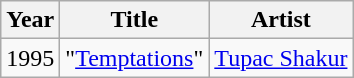<table class="wikitable">
<tr>
<th>Year</th>
<th>Title</th>
<th>Artist</th>
</tr>
<tr>
<td>1995</td>
<td>"<a href='#'>Temptations</a>"</td>
<td><a href='#'>Tupac Shakur</a></td>
</tr>
</table>
